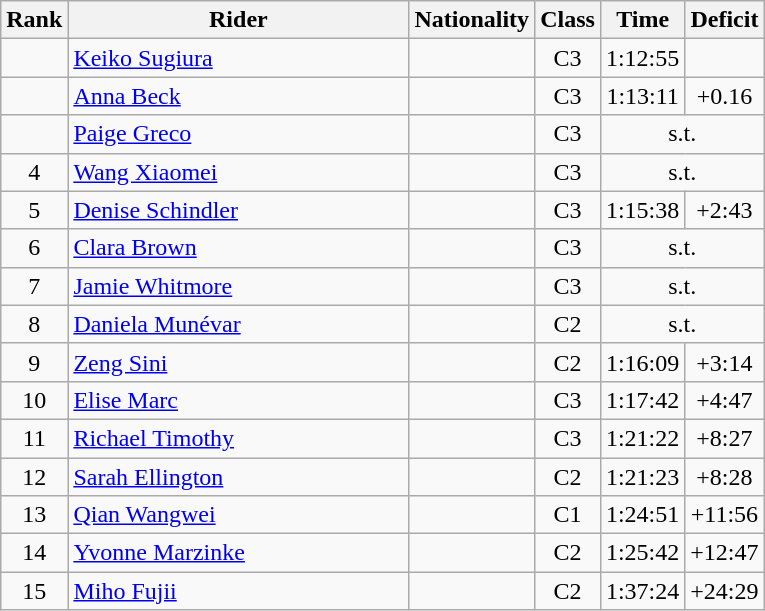<table class="wikitable sortable" style="text-align:center">
<tr>
<th width=20>Rank</th>
<th width=220>Rider</th>
<th>Nationality</th>
<th>Class</th>
<th>Time</th>
<th>Deficit</th>
</tr>
<tr>
<td></td>
<td align=left><a href='#'>Keiko Sugiura</a></td>
<td align=left></td>
<td>C3</td>
<td>1:12:55</td>
<td></td>
</tr>
<tr>
<td></td>
<td align=left><a href='#'>Anna Beck</a></td>
<td align=left></td>
<td>C3</td>
<td>1:13:11</td>
<td>+0.16</td>
</tr>
<tr>
<td></td>
<td align=left><a href='#'>Paige Greco</a></td>
<td align=left></td>
<td>C3</td>
<td colspan=2>s.t.</td>
</tr>
<tr>
<td>4</td>
<td align=left><a href='#'>Wang Xiaomei</a></td>
<td align=left></td>
<td>C3</td>
<td colspan=2>s.t.</td>
</tr>
<tr>
<td>5</td>
<td align=left><a href='#'>Denise Schindler</a></td>
<td align=left></td>
<td>C3</td>
<td>1:15:38</td>
<td>+2:43</td>
</tr>
<tr>
<td>6</td>
<td align=left><a href='#'>Clara Brown</a></td>
<td align=left></td>
<td>C3</td>
<td colspan=2>s.t.</td>
</tr>
<tr>
<td>7</td>
<td align=left><a href='#'>Jamie Whitmore</a></td>
<td align=left></td>
<td>C3</td>
<td colspan=2>s.t.</td>
</tr>
<tr>
<td>8</td>
<td align=left><a href='#'>Daniela Munévar</a></td>
<td align=left></td>
<td>C2</td>
<td colspan=2>s.t.</td>
</tr>
<tr>
<td>9</td>
<td align=left><a href='#'>Zeng Sini</a></td>
<td align=left></td>
<td>C2</td>
<td>1:16:09</td>
<td>+3:14</td>
</tr>
<tr>
<td>10</td>
<td align=left><a href='#'>Elise Marc</a></td>
<td align=left></td>
<td>C3</td>
<td>1:17:42</td>
<td>+4:47</td>
</tr>
<tr>
<td>11</td>
<td align=left><a href='#'>Richael Timothy</a></td>
<td align=left></td>
<td>C3</td>
<td>1:21:22</td>
<td>+8:27</td>
</tr>
<tr>
<td>12</td>
<td align=left><a href='#'>Sarah Ellington</a></td>
<td align=left></td>
<td>C2</td>
<td>1:21:23</td>
<td>+8:28</td>
</tr>
<tr>
<td>13</td>
<td align=left><a href='#'>Qian Wangwei</a></td>
<td align=left></td>
<td>C1</td>
<td>1:24:51</td>
<td>+11:56</td>
</tr>
<tr>
<td>14</td>
<td align=left><a href='#'>Yvonne Marzinke</a></td>
<td align=left></td>
<td>C2</td>
<td>1:25:42</td>
<td>+12:47</td>
</tr>
<tr>
<td>15</td>
<td align=left><a href='#'>Miho Fujii</a></td>
<td align=left></td>
<td>C2</td>
<td>1:37:24</td>
<td>+24:29</td>
</tr>
</table>
